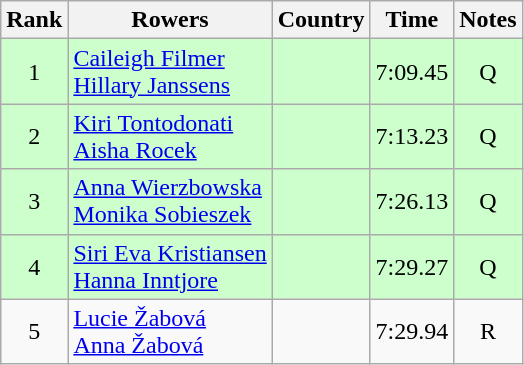<table class="wikitable" style="text-align:center">
<tr>
<th>Rank</th>
<th>Rowers</th>
<th>Country</th>
<th>Time</th>
<th>Notes</th>
</tr>
<tr bgcolor=ccffcc>
<td>1</td>
<td align="left"><a href='#'>Caileigh Filmer</a><br><a href='#'>Hillary Janssens</a></td>
<td align="left"></td>
<td>7:09.45</td>
<td>Q</td>
</tr>
<tr bgcolor=ccffcc>
<td>2</td>
<td align="left"><a href='#'>Kiri Tontodonati</a><br><a href='#'>Aisha Rocek</a></td>
<td align="left"></td>
<td>7:13.23</td>
<td>Q</td>
</tr>
<tr bgcolor=ccffcc>
<td>3</td>
<td align="left"><a href='#'>Anna Wierzbowska</a><br><a href='#'>Monika Sobieszek</a></td>
<td align="left"></td>
<td>7:26.13</td>
<td>Q</td>
</tr>
<tr bgcolor=ccffcc>
<td>4</td>
<td align="left"><a href='#'>Siri Eva Kristiansen</a><br><a href='#'>Hanna Inntjore</a></td>
<td align="left"></td>
<td>7:29.27</td>
<td>Q</td>
</tr>
<tr>
<td>5</td>
<td align="left"><a href='#'>Lucie Žabová</a><br><a href='#'>Anna Žabová</a></td>
<td align="left"></td>
<td>7:29.94</td>
<td>R</td>
</tr>
</table>
